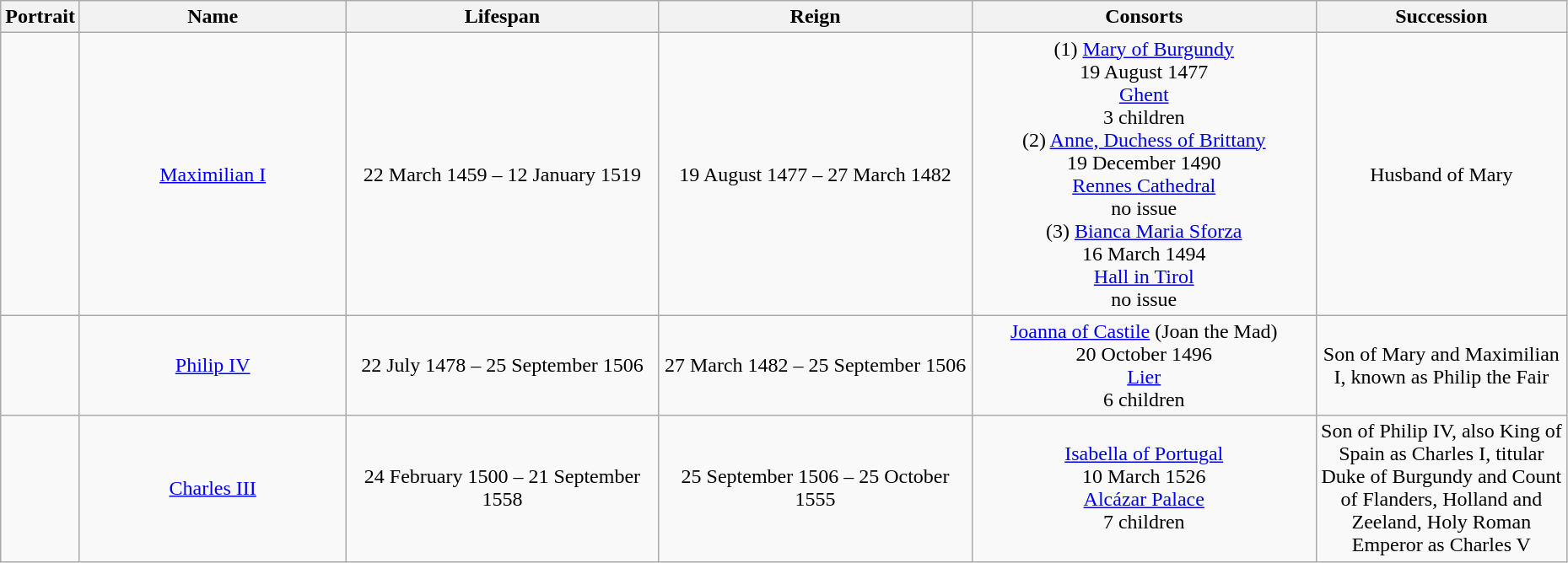<table width=98% class="wikitable" style="text-align:center;">
<tr>
<th width="5%">Portrait</th>
<th width="17%">Name</th>
<th width="20%">Lifespan</th>
<th width="20%">Reign</th>
<th width="22%">Consorts</th>
<th width="28%">Succession</th>
</tr>
<tr>
<td></td>
<td><a href='#'>Maximilian I</a></td>
<td>22 March 1459 – 12 January 1519</td>
<td>19 August 1477 – 27 March 1482</td>
<td>(1) <a href='#'>Mary of Burgundy</a><br>19 August 1477<br><a href='#'>Ghent</a><br>3 children<br>(2) <a href='#'>Anne, Duchess of Brittany</a><br>19 December 1490<br><a href='#'>Rennes Cathedral</a><br>no issue<br>(3) <a href='#'>Bianca Maria Sforza</a><br>16 March 1494<br><a href='#'>Hall in Tirol</a><br>no issue</td>
<td>Husband of Mary</td>
</tr>
<tr>
<td></td>
<td><a href='#'>Philip IV</a></td>
<td>22 July 1478 – 25 September 1506</td>
<td>27 March 1482 – 25 September 1506</td>
<td><a href='#'>Joanna of Castile</a> (Joan the Mad) <br>20 October 1496<br><a href='#'>Lier</a><br>6 children</td>
<td>Son of Mary and Maximilian I, known as Philip the Fair</td>
</tr>
<tr>
<td></td>
<td><a href='#'>Charles III</a></td>
<td>24 February 1500 – 21 September 1558</td>
<td>25 September 1506 – 25 October 1555</td>
<td><a href='#'>Isabella of Portugal</a><br>10 March 1526<br><a href='#'>Alcázar Palace</a><br>7 children</td>
<td>Son of Philip IV, also King of Spain as Charles I, titular Duke of Burgundy and Count of Flanders, Holland and Zeeland, Holy Roman Emperor as Charles V</td>
</tr>
</table>
